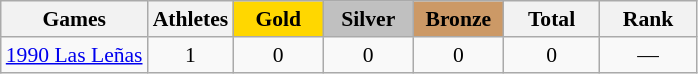<table class="wikitable" style="text-align:center; font-size:90%;">
<tr>
<th>Games</th>
<th>Athletes</th>
<td style="background:gold; width:3.7em; font-weight:bold;">Gold</td>
<td style="background:silver; width:3.7em; font-weight:bold;">Silver</td>
<td style="background:#cc9966; width:3.7em; font-weight:bold;">Bronze</td>
<th style="width:4em; font-weight:bold;">Total</th>
<th style="width:4em; font-weight:bold;">Rank</th>
</tr>
<tr>
<td align=left> <a href='#'>1990 Las Leñas</a></td>
<td>1</td>
<td>0</td>
<td>0</td>
<td>0</td>
<td>0</td>
<td>—</td>
</tr>
</table>
